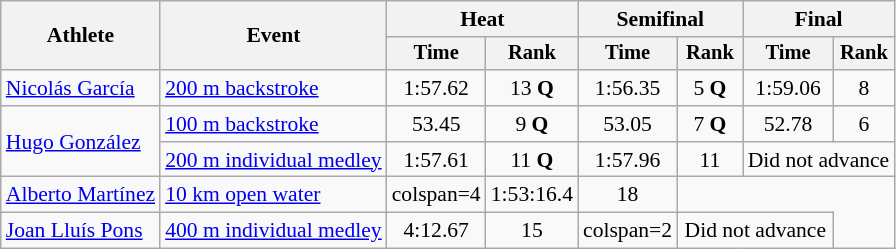<table class=wikitable style="font-size:90%">
<tr>
<th rowspan="2">Athlete</th>
<th rowspan="2">Event</th>
<th colspan="2">Heat</th>
<th colspan="2">Semifinal</th>
<th colspan="2">Final</th>
</tr>
<tr style="font-size:95%">
<th>Time</th>
<th>Rank</th>
<th>Time</th>
<th>Rank</th>
<th>Time</th>
<th>Rank</th>
</tr>
<tr align=center>
<td align=left><a href='#'>Nicolás García</a></td>
<td align=left><a href='#'>200 m backstroke</a></td>
<td>1:57.62</td>
<td>13 <strong>Q</strong></td>
<td>1:56.35</td>
<td>5 <strong>Q</strong></td>
<td>1:59.06</td>
<td>8</td>
</tr>
<tr align=center>
<td align=left rowspan=2><a href='#'>Hugo González</a></td>
<td align=left><a href='#'>100 m backstroke</a></td>
<td>53.45</td>
<td>9 <strong>Q</strong></td>
<td>53.05</td>
<td>7 <strong>Q</strong></td>
<td>52.78</td>
<td>6</td>
</tr>
<tr align=center>
<td align=left><a href='#'>200 m individual medley</a></td>
<td>1:57.61</td>
<td>11 <strong>Q</strong></td>
<td>1:57.96</td>
<td>11</td>
<td colspan="2">Did not advance</td>
</tr>
<tr align=center>
<td align=left><a href='#'>Alberto Martínez</a></td>
<td align=left><a href='#'>10 km open water</a></td>
<td>colspan=4 </td>
<td>1:53:16.4</td>
<td>18</td>
</tr>
<tr align=center>
<td align=left><a href='#'>Joan Lluís Pons</a></td>
<td align=left><a href='#'>400 m individual medley</a></td>
<td>4:12.67</td>
<td>15</td>
<td>colspan=2 </td>
<td colspan="2">Did not advance</td>
</tr>
</table>
